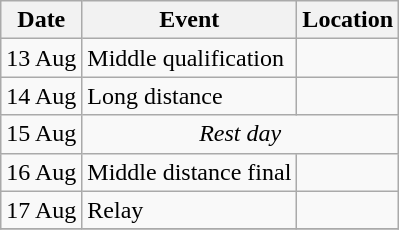<table class="wikitable">
<tr>
<th>Date</th>
<th>Event</th>
<th>Location</th>
</tr>
<tr>
<td>13 Aug</td>
<td>Middle qualification</td>
<td></td>
</tr>
<tr>
<td>14 Aug</td>
<td>Long distance</td>
<td></td>
</tr>
<tr>
<td>15 Aug</td>
<td colspan="2" style="text-align:center;"><em>Rest day</em></td>
</tr>
<tr>
<td>16 Aug</td>
<td>Middle distance final</td>
<td></td>
</tr>
<tr>
<td>17 Aug</td>
<td>Relay</td>
<td></td>
</tr>
<tr>
</tr>
</table>
